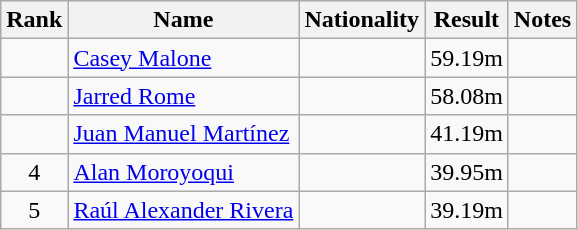<table class="wikitable sortable" style="text-align:center">
<tr>
<th>Rank</th>
<th>Name</th>
<th>Nationality</th>
<th>Result</th>
<th>Notes</th>
</tr>
<tr>
<td align=center></td>
<td align=left><a href='#'>Casey Malone</a></td>
<td align=left></td>
<td>59.19m</td>
<td></td>
</tr>
<tr>
<td align=center></td>
<td align=left><a href='#'>Jarred Rome</a></td>
<td align=left></td>
<td>58.08m</td>
<td></td>
</tr>
<tr>
<td align=center></td>
<td align=left><a href='#'>Juan Manuel Martínez</a></td>
<td align=left></td>
<td>41.19m</td>
<td></td>
</tr>
<tr>
<td align=center>4</td>
<td align=left><a href='#'>Alan Moroyoqui</a></td>
<td align=left></td>
<td>39.95m</td>
<td></td>
</tr>
<tr>
<td align=center>5</td>
<td align=left><a href='#'>Raúl Alexander Rivera</a></td>
<td align=left></td>
<td>39.19m</td>
<td></td>
</tr>
</table>
